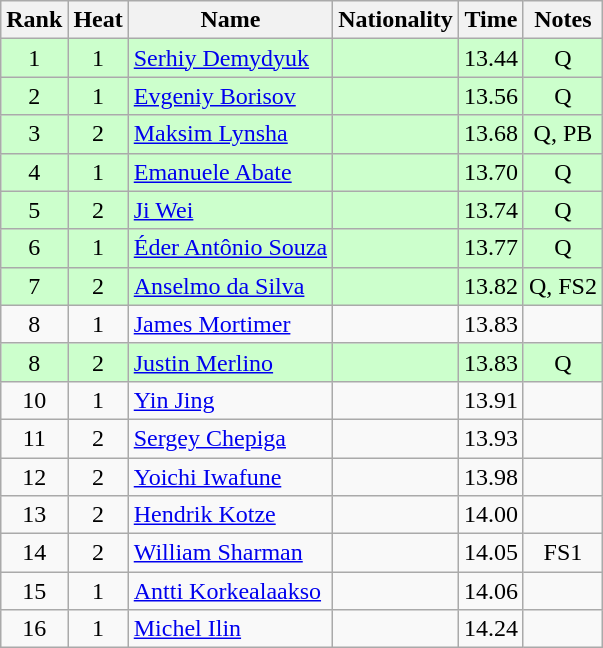<table class="wikitable sortable" style="text-align:center">
<tr>
<th>Rank</th>
<th>Heat</th>
<th>Name</th>
<th>Nationality</th>
<th>Time</th>
<th>Notes</th>
</tr>
<tr bgcolor=ccffcc>
<td>1</td>
<td>1</td>
<td align=left><a href='#'>Serhiy Demydyuk</a></td>
<td align=left></td>
<td>13.44</td>
<td>Q</td>
</tr>
<tr bgcolor=ccffcc>
<td>2</td>
<td>1</td>
<td align=left><a href='#'>Evgeniy Borisov</a></td>
<td align=left></td>
<td>13.56</td>
<td>Q</td>
</tr>
<tr bgcolor=ccffcc>
<td>3</td>
<td>2</td>
<td align=left><a href='#'>Maksim Lynsha</a></td>
<td align=left></td>
<td>13.68</td>
<td>Q, PB</td>
</tr>
<tr bgcolor=ccffcc>
<td>4</td>
<td>1</td>
<td align=left><a href='#'>Emanuele Abate</a></td>
<td align=left></td>
<td>13.70</td>
<td>Q</td>
</tr>
<tr bgcolor=ccffcc>
<td>5</td>
<td>2</td>
<td align=left><a href='#'>Ji Wei</a></td>
<td align=left></td>
<td>13.74</td>
<td>Q</td>
</tr>
<tr bgcolor=ccffcc>
<td>6</td>
<td>1</td>
<td align=left><a href='#'>Éder Antônio Souza</a></td>
<td align=left></td>
<td>13.77</td>
<td>Q</td>
</tr>
<tr bgcolor=ccffcc>
<td>7</td>
<td>2</td>
<td align=left><a href='#'>Anselmo da Silva</a></td>
<td align=left></td>
<td>13.82</td>
<td>Q, FS2</td>
</tr>
<tr>
<td>8</td>
<td>1</td>
<td align=left><a href='#'>James Mortimer</a></td>
<td align=left></td>
<td>13.83</td>
<td></td>
</tr>
<tr bgcolor=ccffcc>
<td>8</td>
<td>2</td>
<td align=left><a href='#'>Justin Merlino</a></td>
<td align=left></td>
<td>13.83</td>
<td>Q</td>
</tr>
<tr>
<td>10</td>
<td>1</td>
<td align=left><a href='#'>Yin Jing</a></td>
<td align=left></td>
<td>13.91</td>
<td></td>
</tr>
<tr>
<td>11</td>
<td>2</td>
<td align=left><a href='#'>Sergey Chepiga</a></td>
<td align=left></td>
<td>13.93</td>
<td></td>
</tr>
<tr>
<td>12</td>
<td>2</td>
<td align=left><a href='#'>Yoichi Iwafune</a></td>
<td align=left></td>
<td>13.98</td>
<td></td>
</tr>
<tr>
<td>13</td>
<td>2</td>
<td align=left><a href='#'>Hendrik Kotze</a></td>
<td align=left></td>
<td>14.00</td>
<td></td>
</tr>
<tr>
<td>14</td>
<td>2</td>
<td align=left><a href='#'>William Sharman</a></td>
<td align=left></td>
<td>14.05</td>
<td>FS1</td>
</tr>
<tr>
<td>15</td>
<td>1</td>
<td align=left><a href='#'>Antti Korkealaakso</a></td>
<td align=left></td>
<td>14.06</td>
<td></td>
</tr>
<tr>
<td>16</td>
<td>1</td>
<td align=left><a href='#'>Michel Ilin</a></td>
<td align=left></td>
<td>14.24</td>
<td></td>
</tr>
</table>
